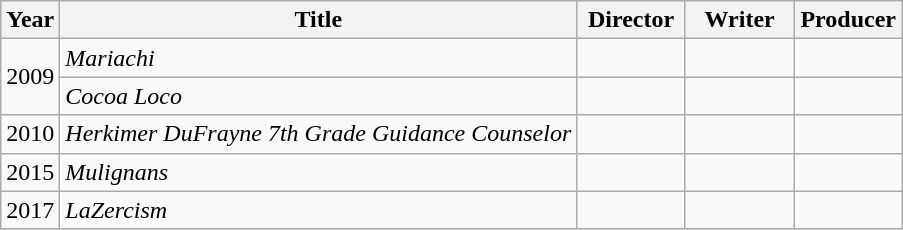<table class="wikitable plainrowheaders">
<tr>
<th>Year</th>
<th>Title</th>
<th width=65>Director</th>
<th width=65>Writer</th>
<th width=65>Producer</th>
</tr>
<tr>
<td rowspan=2>2009</td>
<td><em>Mariachi</em></td>
<td></td>
<td></td>
<td></td>
</tr>
<tr>
<td><em>Cocoa Loco</em></td>
<td></td>
<td></td>
<td></td>
</tr>
<tr>
<td>2010</td>
<td><em>Herkimer DuFrayne 7th Grade Guidance Counselor</em></td>
<td></td>
<td></td>
<td></td>
</tr>
<tr>
<td>2015</td>
<td><em>Mulignans</em></td>
<td></td>
<td></td>
<td></td>
</tr>
<tr>
<td>2017</td>
<td><em>LaZercism</em></td>
<td></td>
<td></td>
<td></td>
</tr>
</table>
